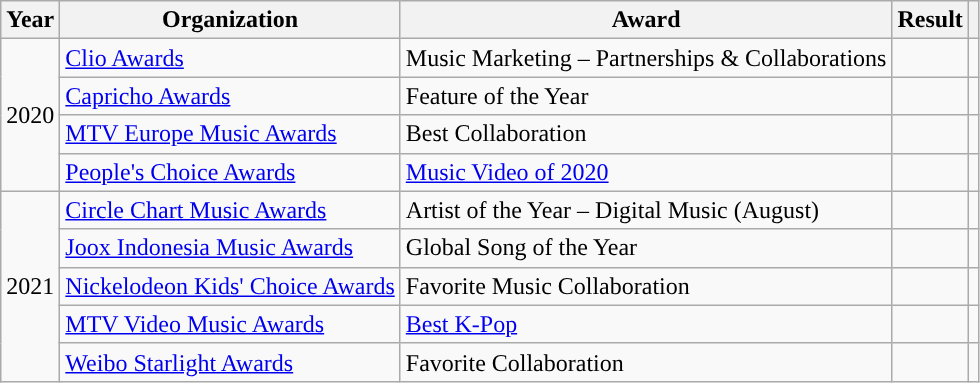<table class="wikitable plainrowheaders">
<tr align=center>
<th scope="col">Year</th>
<th scope="col">Organization</th>
<th scope="col">Award</th>
<th scope="col">Result</th>
<th scope="col"></th>
</tr>
<tr>
<td rowspan="4" align="center">2020</td>
<td><a href='#'>Clio Awards</a></td>
<td>Music Marketing – Partnerships & Collaborations</td>
<td></td>
<td style="text-align:center"></td>
</tr>
<tr>
<td><a href='#'>Capricho Awards</a></td>
<td>Feature of the Year</td>
<td></td>
<td style="text-align:center;"></td>
</tr>
<tr>
<td><a href='#'>MTV Europe Music Awards</a></td>
<td>Best Collaboration</td>
<td></td>
<td style="text-align:center;"></td>
</tr>
<tr>
<td><a href='#'>People's Choice Awards</a></td>
<td><a href='#'>Music Video of 2020</a></td>
<td></td>
<td style="text-align:center;"></td>
</tr>
<tr>
<td rowspan="6" align="center">2021</td>
<td><a href='#'>Circle Chart Music Awards</a></td>
<td>Artist of the Year – Digital Music (August)</td>
<td></td>
<td align="center"></td>
</tr>
<tr>
<td><a href='#'>Joox Indonesia Music Awards</a></td>
<td>Global Song of the Year</td>
<td></td>
<td align="center"></td>
</tr>
<tr>
<td><a href='#'>Nickelodeon Kids' Choice Awards</a></td>
<td>Favorite Music Collaboration</td>
<td></td>
<td align="center"></td>
</tr>
<tr>
<td><a href='#'>MTV Video Music Awards</a></td>
<td><a href='#'>Best K-Pop</a></td>
<td></td>
<td align="center"></td>
</tr>
<tr>
<td><a href='#'>Weibo Starlight Awards</a></td>
<td>Favorite Collaboration</td>
<td></td>
<td align="center"></td>
</tr>
</table>
